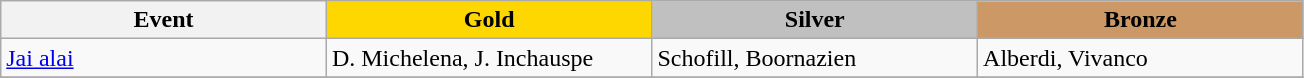<table class="wikitable" style="max-width: 23cm; width: 100%">
<tr>
<th scope="col">Event</th>
<th scope="col" style="background-color:gold; width:25%">Gold</th>
<th scope="col" style="background-color:silver; width:25%; width:25%">Silver</th>
<th scope="col" style="background-color:#cc9966; width:25%">Bronze</th>
</tr>
<tr>
<td><a href='#'>Jai alai</a></td>
<td> D. Michelena, J. Inchauspe</td>
<td> Schofill, Boornazien</td>
<td> Alberdi, Vivanco</td>
</tr>
<tr>
</tr>
</table>
